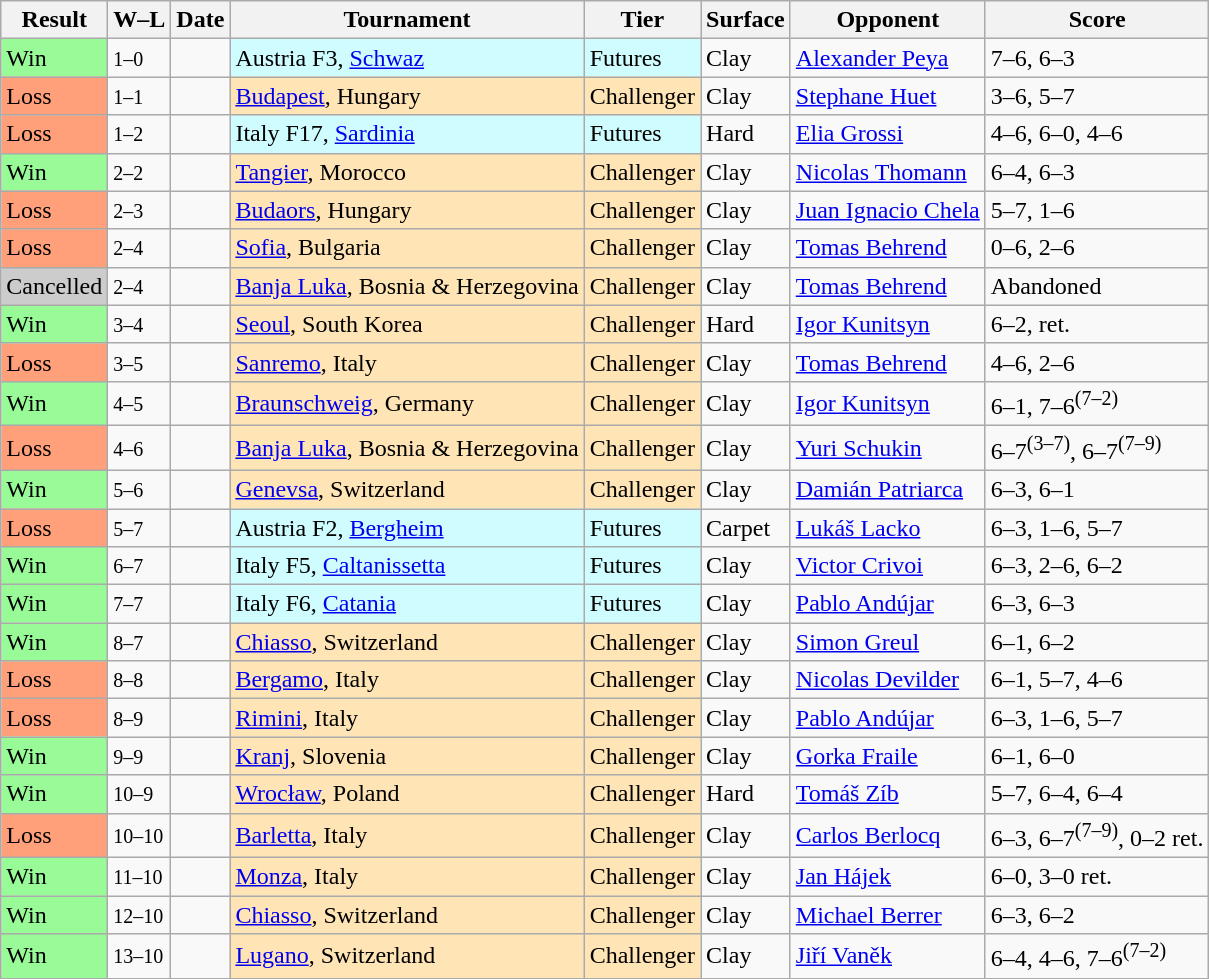<table class="sortable wikitable">
<tr>
<th>Result</th>
<th class="unsortable">W–L</th>
<th>Date</th>
<th>Tournament</th>
<th>Tier</th>
<th>Surface</th>
<th>Opponent</th>
<th class="unsortable">Score</th>
</tr>
<tr>
<td bgcolor=98FB98>Win</td>
<td><small>1–0</small></td>
<td></td>
<td style="background:#cffcff;">Austria F3, <a href='#'>Schwaz</a></td>
<td style="background:#cffcff;">Futures</td>
<td>Clay</td>
<td> <a href='#'>Alexander Peya</a></td>
<td>7–6, 6–3</td>
</tr>
<tr>
<td bgcolor=FFA07A>Loss</td>
<td><small>1–1</small></td>
<td></td>
<td style="background:moccasin;"><a href='#'>Budapest</a>, Hungary</td>
<td style="background:moccasin;">Challenger</td>
<td>Clay</td>
<td> <a href='#'>Stephane Huet</a></td>
<td>3–6, 5–7</td>
</tr>
<tr>
<td bgcolor=FFA07A>Loss</td>
<td><small>1–2</small></td>
<td></td>
<td style="background:#cffcff;">Italy F17, <a href='#'>Sardinia</a></td>
<td style="background:#cffcff;">Futures</td>
<td>Hard</td>
<td> <a href='#'>Elia Grossi</a></td>
<td>4–6, 6–0, 4–6</td>
</tr>
<tr>
<td bgcolor=98FB98>Win</td>
<td><small>2–2</small></td>
<td></td>
<td style="background:moccasin;"><a href='#'>Tangier</a>, Morocco</td>
<td style="background:moccasin;">Challenger</td>
<td>Clay</td>
<td> <a href='#'>Nicolas Thomann</a></td>
<td>6–4, 6–3</td>
</tr>
<tr>
<td bgcolor=FFA07A>Loss</td>
<td><small>2–3</small></td>
<td></td>
<td style="background:moccasin;"><a href='#'>Budaors</a>, Hungary</td>
<td style="background:moccasin;">Challenger</td>
<td>Clay</td>
<td> <a href='#'>Juan Ignacio Chela</a></td>
<td>5–7, 1–6</td>
</tr>
<tr>
<td bgcolor=FFA07A>Loss</td>
<td><small>2–4</small></td>
<td></td>
<td style="background:moccasin;"><a href='#'>Sofia</a>, Bulgaria</td>
<td style="background:moccasin;">Challenger</td>
<td>Clay</td>
<td> <a href='#'>Tomas Behrend</a></td>
<td>0–6, 2–6</td>
</tr>
<tr>
<td bgcolor=#ccc>Cancelled</td>
<td><small>2–4</small></td>
<td></td>
<td style="background:moccasin;"><a href='#'>Banja Luka</a>, Bosnia & Herzegovina</td>
<td style="background:moccasin;">Challenger</td>
<td>Clay</td>
<td> <a href='#'>Tomas Behrend</a></td>
<td>Abandoned</td>
</tr>
<tr>
<td bgcolor=98FB98>Win</td>
<td><small>3–4</small></td>
<td></td>
<td style="background:moccasin;"><a href='#'>Seoul</a>, South Korea</td>
<td style="background:moccasin;">Challenger</td>
<td>Hard</td>
<td> <a href='#'>Igor Kunitsyn</a></td>
<td>6–2, ret.</td>
</tr>
<tr>
<td bgcolor=FFA07A>Loss</td>
<td><small>3–5</small></td>
<td></td>
<td style="background:moccasin;"><a href='#'>Sanremo</a>, Italy</td>
<td style="background:moccasin;">Challenger</td>
<td>Clay</td>
<td> <a href='#'>Tomas Behrend</a></td>
<td>4–6, 2–6</td>
</tr>
<tr>
<td bgcolor=98FB98>Win</td>
<td><small>4–5</small></td>
<td></td>
<td style="background:moccasin;"><a href='#'>Braunschweig</a>, Germany</td>
<td style="background:moccasin;">Challenger</td>
<td>Clay</td>
<td> <a href='#'>Igor Kunitsyn</a></td>
<td>6–1, 7–6<sup>(7–2)</sup></td>
</tr>
<tr>
<td bgcolor=FFA07A>Loss</td>
<td><small>4–6</small></td>
<td></td>
<td style="background:moccasin;"><a href='#'>Banja Luka</a>, Bosnia & Herzegovina</td>
<td style="background:moccasin;">Challenger</td>
<td>Clay</td>
<td> <a href='#'>Yuri Schukin</a></td>
<td>6–7<sup>(3–7)</sup>, 6–7<sup>(7–9)</sup></td>
</tr>
<tr>
<td bgcolor=98FB98>Win</td>
<td><small>5–6</small></td>
<td></td>
<td style="background:moccasin;"><a href='#'>Genevsa</a>, Switzerland</td>
<td style="background:moccasin;">Challenger</td>
<td>Clay</td>
<td> <a href='#'>Damián Patriarca</a></td>
<td>6–3, 6–1</td>
</tr>
<tr>
<td bgcolor=FFA07A>Loss</td>
<td><small>5–7</small></td>
<td></td>
<td style="background:#cffcff;">Austria F2, <a href='#'>Bergheim</a></td>
<td style="background:#cffcff;">Futures</td>
<td>Carpet</td>
<td> <a href='#'>Lukáš Lacko</a></td>
<td>6–3, 1–6, 5–7</td>
</tr>
<tr>
<td bgcolor=98FB98>Win</td>
<td><small>6–7</small></td>
<td></td>
<td style="background:#cffcff;">Italy F5, <a href='#'>Caltanissetta</a></td>
<td style="background:#cffcff;">Futures</td>
<td>Clay</td>
<td> <a href='#'>Victor Crivoi</a></td>
<td>6–3, 2–6, 6–2</td>
</tr>
<tr>
<td bgcolor=98FB98>Win</td>
<td><small>7–7</small></td>
<td></td>
<td style="background:#cffcff;">Italy F6, <a href='#'>Catania</a></td>
<td style="background:#cffcff;">Futures</td>
<td>Clay</td>
<td> <a href='#'>Pablo Andújar</a></td>
<td>6–3, 6–3</td>
</tr>
<tr>
<td bgcolor=98FB98>Win</td>
<td><small>8–7</small></td>
<td></td>
<td style="background:moccasin;"><a href='#'>Chiasso</a>, Switzerland</td>
<td style="background:moccasin;">Challenger</td>
<td>Clay</td>
<td> <a href='#'>Simon Greul</a></td>
<td>6–1, 6–2</td>
</tr>
<tr>
<td bgcolor=FFA07A>Loss</td>
<td><small>8–8</small></td>
<td></td>
<td style="background:moccasin;"><a href='#'>Bergamo</a>, Italy</td>
<td style="background:moccasin;">Challenger</td>
<td>Clay</td>
<td> <a href='#'>Nicolas Devilder</a></td>
<td>6–1, 5–7, 4–6</td>
</tr>
<tr>
<td bgcolor=FFA07A>Loss</td>
<td><small>8–9</small></td>
<td></td>
<td style="background:moccasin;"><a href='#'>Rimini</a>, Italy</td>
<td style="background:moccasin;">Challenger</td>
<td>Clay</td>
<td> <a href='#'>Pablo Andújar</a></td>
<td>6–3, 1–6, 5–7</td>
</tr>
<tr>
<td bgcolor=98FB98>Win</td>
<td><small>9–9</small></td>
<td></td>
<td style="background:moccasin;"><a href='#'>Kranj</a>, Slovenia</td>
<td style="background:moccasin;">Challenger</td>
<td>Clay</td>
<td> <a href='#'>Gorka Fraile</a></td>
<td>6–1, 6–0</td>
</tr>
<tr>
<td bgcolor=98FB98>Win</td>
<td><small>10–9</small></td>
<td></td>
<td style="background:moccasin;"><a href='#'>Wrocław</a>, Poland</td>
<td style="background:moccasin;">Challenger</td>
<td>Hard</td>
<td> <a href='#'>Tomáš Zíb</a></td>
<td>5–7, 6–4, 6–4</td>
</tr>
<tr>
<td bgcolor=FFA07A>Loss</td>
<td><small>10–10</small></td>
<td></td>
<td style="background:moccasin;"><a href='#'>Barletta</a>, Italy</td>
<td style="background:moccasin;">Challenger</td>
<td>Clay</td>
<td> <a href='#'>Carlos Berlocq</a></td>
<td>6–3, 6–7<sup>(7–9)</sup>, 0–2 ret.</td>
</tr>
<tr>
<td bgcolor=98FB98>Win</td>
<td><small>11–10</small></td>
<td></td>
<td style="background:moccasin;"><a href='#'>Monza</a>, Italy</td>
<td style="background:moccasin;">Challenger</td>
<td>Clay</td>
<td> <a href='#'>Jan Hájek</a></td>
<td>6–0, 3–0 ret.</td>
</tr>
<tr>
<td bgcolor=98FB98>Win</td>
<td><small>12–10</small></td>
<td></td>
<td style="background:moccasin;"><a href='#'>Chiasso</a>, Switzerland</td>
<td style="background:moccasin;">Challenger</td>
<td>Clay</td>
<td> <a href='#'>Michael Berrer</a></td>
<td>6–3, 6–2</td>
</tr>
<tr>
<td bgcolor=98FB98>Win</td>
<td><small>13–10</small></td>
<td></td>
<td style="background:moccasin;"><a href='#'>Lugano</a>, Switzerland</td>
<td style="background:moccasin;">Challenger</td>
<td>Clay</td>
<td> <a href='#'>Jiří Vaněk</a></td>
<td>6–4, 4–6, 7–6<sup>(7–2)</sup></td>
</tr>
</table>
